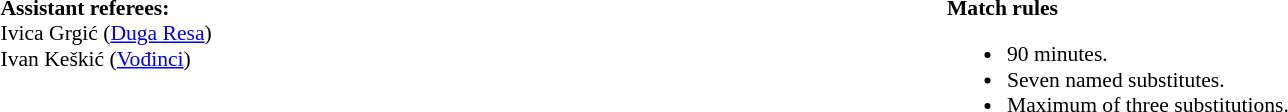<table style="width:100%; font-size:90%;">
<tr>
<td style="width:50%; vertical-align:top;"><br><strong>Assistant referees:</strong>
<br>Ivica Grgić (<a href='#'>Duga Resa</a>)
<br>Ivan Keškić (<a href='#'>Vođinci</a>)</td>
<td style="width:60%; vertical-align:top;"><br><strong>Match rules</strong><ul><li>90 minutes.</li><li>Seven named substitutes.</li><li>Maximum of three substitutions.</li></ul></td>
</tr>
</table>
